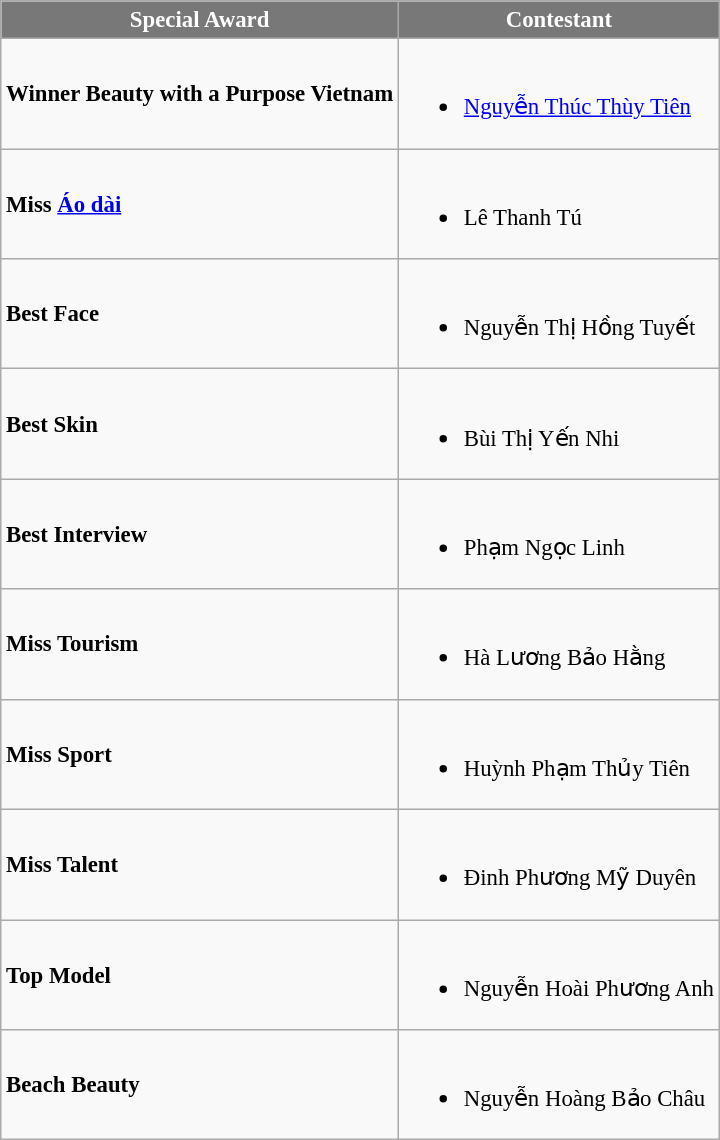<table class="wikitable sortable" style="font-size: 95%;">
<tr>
<th style="background-color:#787878;color:#FFFFFF;">Special Award</th>
<th style="background-color:#787878;color:#FFFFFF;">Contestant</th>
</tr>
<tr>
<td><strong>Winner Beauty with a Purpose Vietnam </strong></td>
<td><br><ul><li><a href='#'>Nguyễn Thúc Thùy Tiên</a></li></ul></td>
</tr>
<tr>
<td><strong>Miss <a href='#'>Áo dài</a></strong></td>
<td><br><ul><li>Lê Thanh Tú</li></ul></td>
</tr>
<tr>
<td><strong>Best Face</strong></td>
<td><br><ul><li>Nguyễn Thị Hồng Tuyết</li></ul></td>
</tr>
<tr>
<td><strong>Best Skin</strong></td>
<td><br><ul><li>Bùi Thị Yến Nhi</li></ul></td>
</tr>
<tr>
<td><strong>Best Interview</strong></td>
<td><br><ul><li>Phạm Ngọc Linh</li></ul></td>
</tr>
<tr>
<td><strong>Miss Tourism</strong></td>
<td><br><ul><li>Hà Lương Bảo Hằng</li></ul></td>
</tr>
<tr>
<td><strong>Miss Sport</strong></td>
<td><br><ul><li>Huỳnh Phạm Thủy Tiên</li></ul></td>
</tr>
<tr>
<td><strong>Miss Talent</strong></td>
<td><br><ul><li>Đinh Phương Mỹ Duyên</li></ul></td>
</tr>
<tr>
<td><strong>Top Model</strong></td>
<td><br><ul><li>Nguyễn Hoài Phương Anh</li></ul></td>
</tr>
<tr>
<td><strong>Beach Beauty</strong></td>
<td><br><ul><li>Nguyễn Hoàng Bảo Châu</li></ul></td>
</tr>
</table>
